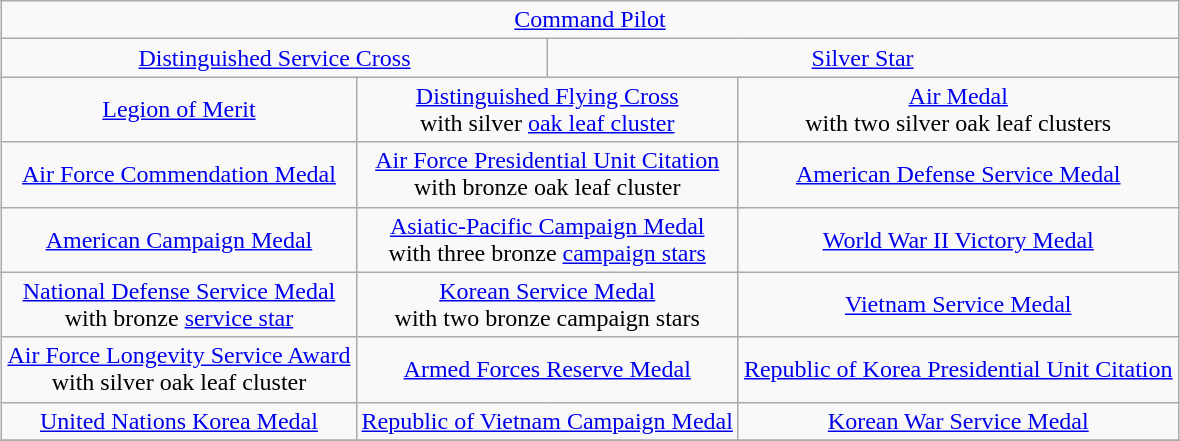<table class="wikitable" style="margin:1em auto; text-align:center;">
<tr>
<td colspan="12"><a href='#'>Command Pilot</a></td>
</tr>
<tr>
<td colspan="6"><a href='#'>Distinguished Service Cross</a></td>
<td colspan="6"><a href='#'>Silver Star</a></td>
</tr>
<tr>
<td colspan="4"><a href='#'>Legion of Merit</a></td>
<td colspan="4"><a href='#'>Distinguished Flying Cross</a><br>with silver <a href='#'>oak leaf cluster</a></td>
<td colspan="4"><a href='#'>Air Medal</a><br>with two silver oak leaf clusters</td>
</tr>
<tr>
<td colspan="4"><a href='#'>Air Force Commendation Medal</a></td>
<td colspan="4"><a href='#'>Air Force Presidential Unit Citation</a><br>with bronze oak leaf cluster</td>
<td colspan="4"><a href='#'>American Defense Service Medal</a></td>
</tr>
<tr>
<td colspan="4"><a href='#'>American Campaign Medal</a></td>
<td colspan="4"><a href='#'>Asiatic-Pacific Campaign Medal</a><br>with three bronze <a href='#'>campaign stars</a></td>
<td colspan="4"><a href='#'>World War II Victory Medal</a></td>
</tr>
<tr>
<td colspan="4"><a href='#'>National Defense Service Medal</a><br>with bronze <a href='#'>service star</a></td>
<td colspan="4"><a href='#'>Korean Service Medal</a><br>with two bronze campaign stars</td>
<td colspan="4"><a href='#'>Vietnam Service Medal</a></td>
</tr>
<tr>
<td colspan="4"><a href='#'>Air Force Longevity Service Award</a><br>with silver oak leaf cluster</td>
<td colspan="4"><a href='#'>Armed Forces Reserve Medal</a></td>
<td colspan="4"><a href='#'>Republic of Korea Presidential Unit Citation</a></td>
</tr>
<tr>
<td colspan="4"><a href='#'>United Nations Korea Medal</a></td>
<td colspan="4"><a href='#'>Republic of Vietnam Campaign Medal</a></td>
<td colspan="4"><a href='#'>Korean War Service Medal</a></td>
</tr>
<tr>
</tr>
</table>
